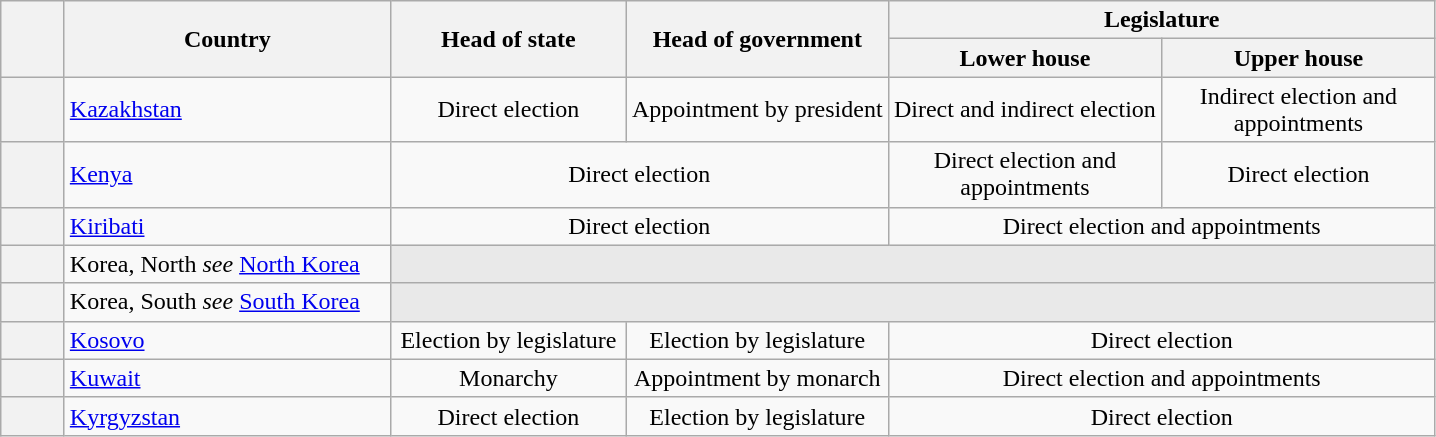<table class="wikitable" style="text-align:center">
<tr>
<th width=35 rowspan=2></th>
<th width=210 rowspan=2>Country</th>
<th width=150 rowspan=2>Head of state</th>
<th rowspan="2">Head of government</th>
<th colspan=2>Legislature</th>
</tr>
<tr>
<th width=175>Lower house</th>
<th width=175>Upper house</th>
</tr>
<tr>
<th></th>
<td style="text-align:left"><a href='#'>Kazakhstan</a></td>
<td>Direct election</td>
<td>Appointment by president</td>
<td>Direct and indirect election</td>
<td>Indirect election and appointments</td>
</tr>
<tr>
<th></th>
<td style="text-align:left"><a href='#'>Kenya</a></td>
<td colspan=2>Direct election</td>
<td>Direct election and appointments</td>
<td>Direct election</td>
</tr>
<tr>
<th></th>
<td style="text-align:left"><a href='#'>Kiribati</a></td>
<td colspan=2>Direct election</td>
<td colspan=2>Direct election and appointments</td>
</tr>
<tr>
<th></th>
<td style="text-align:left">Korea, North <em>see</em> <a href='#'>North Korea</a></td>
<td style="background-color: #E9E9E9" colspan="4"></td>
</tr>
<tr>
<th></th>
<td style="text-align:left">Korea, South <em>see</em> <a href='#'>South Korea</a></td>
<td style="background-color: #E9E9E9" colspan="4"></td>
</tr>
<tr>
<th></th>
<td style="text-align:left"><a href='#'>Kosovo</a></td>
<td>Election by legislature</td>
<td>Election by legislature</td>
<td colspan=2>Direct election</td>
</tr>
<tr>
<th></th>
<td style="text-align:left"><a href='#'>Kuwait</a></td>
<td>Monarchy</td>
<td>Appointment by monarch</td>
<td colspan=2>Direct election and appointments</td>
</tr>
<tr>
<th></th>
<td style="text-align:left"><a href='#'>Kyrgyzstan</a></td>
<td>Direct election</td>
<td>Election by legislature</td>
<td colspan=2>Direct election</td>
</tr>
</table>
